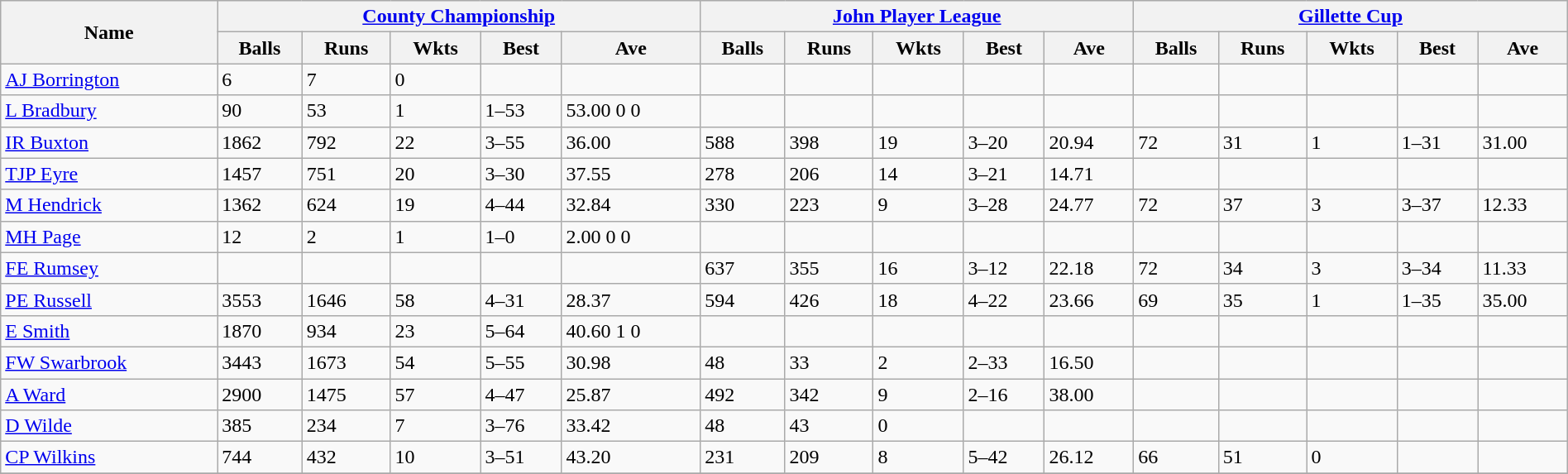<table class="wikitable" width="100%">
<tr bgcolor="#efefef">
<th rowspan=2>Name</th>
<th colspan=5><a href='#'>County Championship</a></th>
<th colspan=5><a href='#'>John Player League</a></th>
<th colspan=5><a href='#'>Gillette Cup</a></th>
</tr>
<tr>
<th>Balls</th>
<th>Runs</th>
<th>Wkts</th>
<th>Best</th>
<th>Ave</th>
<th>Balls</th>
<th>Runs</th>
<th>Wkts</th>
<th>Best</th>
<th>Ave</th>
<th>Balls</th>
<th>Runs</th>
<th>Wkts</th>
<th>Best</th>
<th>Ave</th>
</tr>
<tr>
<td><a href='#'>AJ Borrington</a></td>
<td>6</td>
<td>7</td>
<td>0</td>
<td></td>
<td></td>
<td></td>
<td></td>
<td></td>
<td></td>
<td></td>
<td></td>
<td></td>
<td></td>
<td></td>
<td></td>
</tr>
<tr>
<td><a href='#'>L Bradbury</a></td>
<td>90</td>
<td>53</td>
<td>1</td>
<td>1–53</td>
<td>53.00 0 0</td>
<td></td>
<td></td>
<td></td>
<td></td>
<td></td>
<td></td>
<td></td>
<td></td>
<td></td>
<td></td>
</tr>
<tr>
<td><a href='#'>IR Buxton</a></td>
<td>1862</td>
<td>792</td>
<td>22</td>
<td>3–55</td>
<td>36.00</td>
<td>588</td>
<td>398</td>
<td>19</td>
<td>3–20</td>
<td>20.94</td>
<td>72</td>
<td>31</td>
<td>1</td>
<td>1–31</td>
<td>31.00</td>
</tr>
<tr>
<td><a href='#'>TJP Eyre</a></td>
<td>1457</td>
<td>751</td>
<td>20</td>
<td>3–30</td>
<td>37.55</td>
<td>278</td>
<td>206</td>
<td>14</td>
<td>3–21</td>
<td>14.71</td>
<td></td>
<td></td>
<td></td>
<td></td>
<td></td>
</tr>
<tr>
<td><a href='#'>M Hendrick</a></td>
<td>1362</td>
<td>624</td>
<td>19</td>
<td>4–44</td>
<td>32.84</td>
<td>330</td>
<td>223</td>
<td>9</td>
<td>3–28</td>
<td>24.77</td>
<td>72</td>
<td>37</td>
<td>3</td>
<td>3–37</td>
<td>12.33</td>
</tr>
<tr>
<td><a href='#'>MH Page</a></td>
<td>12</td>
<td>2</td>
<td>1</td>
<td>1–0</td>
<td>2.00 0 0</td>
<td></td>
<td></td>
<td></td>
<td></td>
<td></td>
<td></td>
<td></td>
<td></td>
<td></td>
<td></td>
</tr>
<tr>
<td><a href='#'>FE Rumsey</a></td>
<td></td>
<td></td>
<td></td>
<td></td>
<td></td>
<td>637</td>
<td>355</td>
<td>16</td>
<td>3–12</td>
<td>22.18</td>
<td>72</td>
<td>34</td>
<td>3</td>
<td>3–34</td>
<td>11.33</td>
</tr>
<tr>
<td><a href='#'>PE Russell</a></td>
<td>3553</td>
<td>1646</td>
<td>58</td>
<td>4–31</td>
<td>28.37</td>
<td>594</td>
<td>426</td>
<td>18</td>
<td>4–22</td>
<td>23.66</td>
<td>69</td>
<td>35</td>
<td>1</td>
<td>1–35</td>
<td>35.00</td>
</tr>
<tr>
<td><a href='#'>E Smith</a></td>
<td>1870</td>
<td>934</td>
<td>23</td>
<td>5–64</td>
<td>40.60 1 0</td>
<td></td>
<td></td>
<td></td>
<td></td>
<td></td>
<td></td>
<td></td>
<td></td>
<td></td>
<td></td>
</tr>
<tr>
<td><a href='#'>FW Swarbrook</a></td>
<td>3443</td>
<td>1673</td>
<td>54</td>
<td>5–55</td>
<td>30.98</td>
<td>48</td>
<td>33</td>
<td>2</td>
<td>2–33</td>
<td>16.50</td>
<td></td>
<td></td>
<td></td>
<td></td>
<td></td>
</tr>
<tr>
<td><a href='#'>A Ward</a></td>
<td>2900</td>
<td>1475</td>
<td>57</td>
<td>4–47</td>
<td>25.87</td>
<td>492</td>
<td>342</td>
<td>9</td>
<td>2–16</td>
<td>38.00</td>
<td></td>
<td></td>
<td></td>
<td></td>
<td></td>
</tr>
<tr>
<td><a href='#'>D Wilde</a></td>
<td>385</td>
<td>234</td>
<td>7</td>
<td>3–76</td>
<td>33.42</td>
<td>48</td>
<td>43</td>
<td>0</td>
<td></td>
<td></td>
<td></td>
<td></td>
<td></td>
<td></td>
<td></td>
</tr>
<tr>
<td><a href='#'>CP Wilkins</a></td>
<td>744</td>
<td>432</td>
<td>10</td>
<td>3–51</td>
<td>43.20</td>
<td>231</td>
<td>209</td>
<td>8</td>
<td>5–42</td>
<td>26.12</td>
<td>66</td>
<td>51</td>
<td>0</td>
<td></td>
<td></td>
</tr>
<tr>
</tr>
</table>
